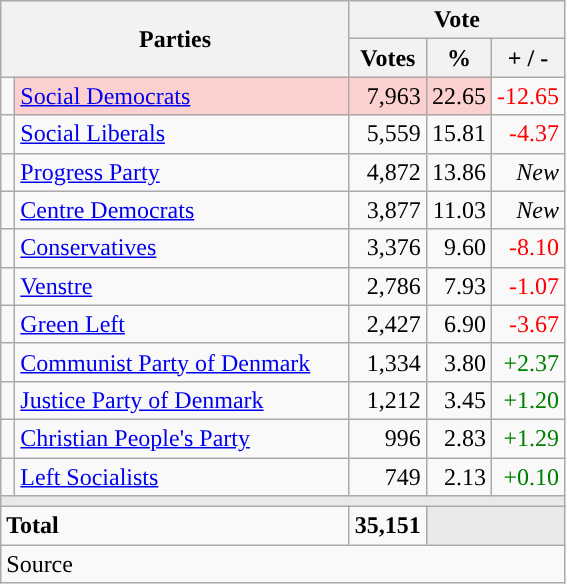<table class="wikitable" style="text-align:right;">
<tr>
<th style="text-align:centre;" rowspan="2" colspan="2" width="225">Parties</th>
<th colspan="3">Vote</th>
</tr>
<tr>
<th width="15">Votes</th>
<th width="15">%</th>
<th width="15">+ / -</th>
</tr>
<tr>
<td width="2" style="color:inherit;background:"></td>
<td bgcolor=#fbd0ce  align="left"><a href='#'>Social Democrats</a></td>
<td bgcolor=#fbd0ce>7,963</td>
<td bgcolor=#fbd0ce>22.65</td>
<td style=color:red;>-12.65</td>
</tr>
<tr>
<td width="2" style="color:inherit;background:"></td>
<td align="left"><a href='#'>Social Liberals</a></td>
<td>5,559</td>
<td>15.81</td>
<td style=color:red;>-4.37</td>
</tr>
<tr>
<td width="2" style="color:inherit;background:"></td>
<td align="left"><a href='#'>Progress Party</a></td>
<td>4,872</td>
<td>13.86</td>
<td><em>New</em></td>
</tr>
<tr>
<td width="2" style="color:inherit;background:"></td>
<td align="left"><a href='#'>Centre Democrats</a></td>
<td>3,877</td>
<td>11.03</td>
<td><em>New</em></td>
</tr>
<tr>
<td width="2" style="color:inherit;background:"></td>
<td align="left"><a href='#'>Conservatives</a></td>
<td>3,376</td>
<td>9.60</td>
<td style=color:red;>-8.10</td>
</tr>
<tr>
<td width="2" style="color:inherit;background:"></td>
<td align="left"><a href='#'>Venstre</a></td>
<td>2,786</td>
<td>7.93</td>
<td style=color:red;>-1.07</td>
</tr>
<tr>
<td width="2" style="color:inherit;background:"></td>
<td align="left"><a href='#'>Green Left</a></td>
<td>2,427</td>
<td>6.90</td>
<td style=color:red;>-3.67</td>
</tr>
<tr>
<td width="2" style="color:inherit;background:"></td>
<td align="left"><a href='#'>Communist Party of Denmark</a></td>
<td>1,334</td>
<td>3.80</td>
<td style=color:green;>+2.37</td>
</tr>
<tr>
<td width="2" style="color:inherit;background:"></td>
<td align="left"><a href='#'>Justice Party of Denmark</a></td>
<td>1,212</td>
<td>3.45</td>
<td style=color:green;>+1.20</td>
</tr>
<tr>
<td width="2" style="color:inherit;background:"></td>
<td align="left"><a href='#'>Christian People's Party</a></td>
<td>996</td>
<td>2.83</td>
<td style=color:green;>+1.29</td>
</tr>
<tr>
<td width="2" style="color:inherit;background:"></td>
<td align="left"><a href='#'>Left Socialists</a></td>
<td>749</td>
<td>2.13</td>
<td style=color:green;>+0.10</td>
</tr>
<tr>
<td colspan="7" bgcolor="#E9E9E9"></td>
</tr>
<tr>
<td align="left" colspan="2"><strong>Total</strong></td>
<td><strong>35,151</strong></td>
<td bgcolor="#E9E9E9" colspan="2"></td>
</tr>
<tr>
<td align="left" colspan="6">Source</td>
</tr>
</table>
